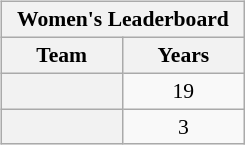<table width=auto>
<tr>
<td><br><table class="wikitable" style="float:left; font-size:90%; width:100%">
<tr>
<th colspan=2>Women's Leaderboard</th>
</tr>
<tr>
<th>Team</th>
<th>Years</th>
</tr>
<tr>
<th align=left></th>
<td align=center>19</td>
</tr>
<tr>
<th align=left></th>
<td align=center>3</td>
</tr>
</table>
</td>
</tr>
<tr>
</tr>
</table>
